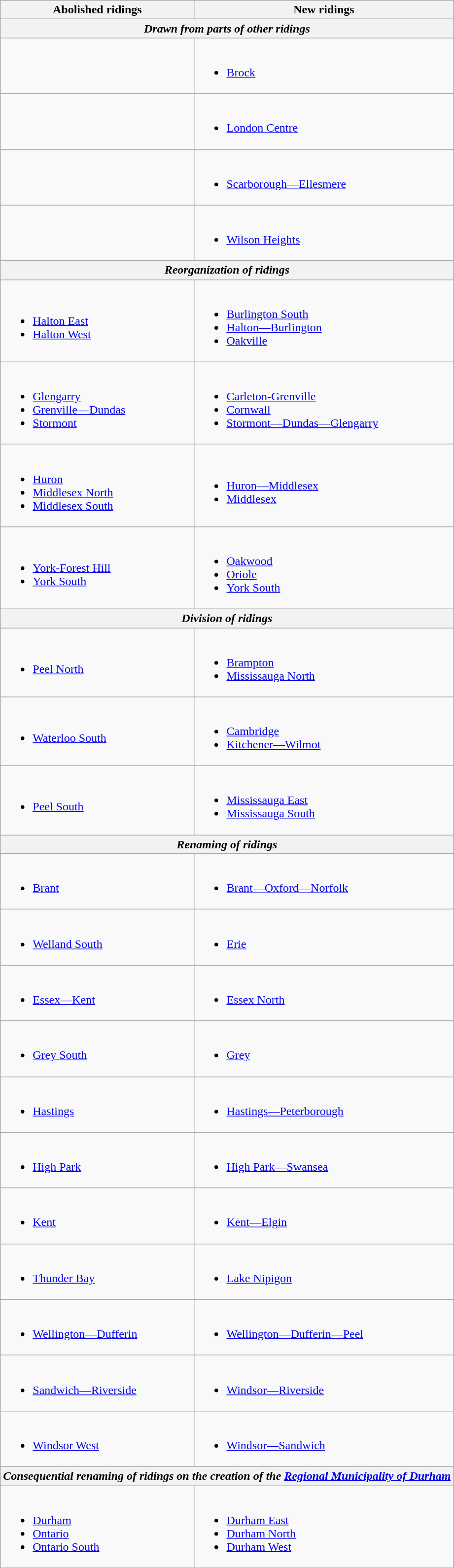<table class="wikitable">
<tr>
<th>Abolished ridings</th>
<th>New ridings</th>
</tr>
<tr>
<th colspan="2"><em>Drawn from parts of other ridings</em></th>
</tr>
<tr>
<td></td>
<td><br><ul><li><a href='#'>Brock</a></li></ul></td>
</tr>
<tr>
<td></td>
<td><br><ul><li><a href='#'>London Centre</a></li></ul></td>
</tr>
<tr>
<td></td>
<td><br><ul><li><a href='#'>Scarborough—Ellesmere</a></li></ul></td>
</tr>
<tr>
<td></td>
<td><br><ul><li><a href='#'>Wilson Heights</a></li></ul></td>
</tr>
<tr>
<th colspan="2"><em>Reorganization of ridings</em></th>
</tr>
<tr>
<td><br><ul><li><a href='#'>Halton East</a></li><li><a href='#'>Halton West</a></li></ul></td>
<td><br><ul><li><a href='#'>Burlington South</a></li><li><a href='#'>Halton—Burlington</a></li><li><a href='#'>Oakville</a></li></ul></td>
</tr>
<tr>
<td><br><ul><li><a href='#'>Glengarry</a></li><li><a href='#'>Grenville—Dundas</a></li><li><a href='#'>Stormont</a></li></ul></td>
<td><br><ul><li><a href='#'>Carleton-Grenville</a></li><li><a href='#'>Cornwall</a></li><li><a href='#'>Stormont—Dundas—Glengarry</a></li></ul></td>
</tr>
<tr>
<td><br><ul><li><a href='#'>Huron</a></li><li><a href='#'>Middlesex North</a></li><li><a href='#'>Middlesex South</a></li></ul></td>
<td><br><ul><li><a href='#'>Huron—Middlesex</a></li><li><a href='#'>Middlesex</a></li></ul></td>
</tr>
<tr>
<td><br><ul><li><a href='#'>York-Forest Hill</a></li><li><a href='#'>York South</a></li></ul></td>
<td><br><ul><li><a href='#'>Oakwood</a></li><li><a href='#'>Oriole</a></li><li><a href='#'>York South</a></li></ul></td>
</tr>
<tr>
<th colspan="2"><em>Division of ridings</em></th>
</tr>
<tr>
<td><br><ul><li><a href='#'>Peel North</a></li></ul></td>
<td><br><ul><li><a href='#'>Brampton</a></li><li><a href='#'>Mississauga North</a></li></ul></td>
</tr>
<tr>
<td><br><ul><li><a href='#'>Waterloo South</a></li></ul></td>
<td><br><ul><li><a href='#'>Cambridge</a></li><li><a href='#'>Kitchener—Wilmot</a></li></ul></td>
</tr>
<tr>
<td><br><ul><li><a href='#'>Peel South</a></li></ul></td>
<td><br><ul><li><a href='#'>Mississauga East</a></li><li><a href='#'>Mississauga South</a></li></ul></td>
</tr>
<tr>
<th colspan="2"><em>Renaming of ridings</em></th>
</tr>
<tr>
<td><br><ul><li><a href='#'>Brant</a></li></ul></td>
<td><br><ul><li><a href='#'>Brant—Oxford—Norfolk</a></li></ul></td>
</tr>
<tr>
<td><br><ul><li><a href='#'>Welland South</a></li></ul></td>
<td><br><ul><li><a href='#'>Erie</a></li></ul></td>
</tr>
<tr>
<td><br><ul><li><a href='#'>Essex—Kent</a></li></ul></td>
<td><br><ul><li><a href='#'>Essex North</a></li></ul></td>
</tr>
<tr>
<td><br><ul><li><a href='#'>Grey South</a></li></ul></td>
<td><br><ul><li><a href='#'>Grey</a></li></ul></td>
</tr>
<tr>
<td><br><ul><li><a href='#'>Hastings</a></li></ul></td>
<td><br><ul><li><a href='#'>Hastings—Peterborough</a></li></ul></td>
</tr>
<tr>
<td><br><ul><li><a href='#'>High Park</a></li></ul></td>
<td><br><ul><li><a href='#'>High Park—Swansea</a></li></ul></td>
</tr>
<tr>
<td><br><ul><li><a href='#'>Kent</a></li></ul></td>
<td><br><ul><li><a href='#'>Kent—Elgin</a></li></ul></td>
</tr>
<tr>
<td><br><ul><li><a href='#'>Thunder Bay</a></li></ul></td>
<td><br><ul><li><a href='#'>Lake Nipigon</a></li></ul></td>
</tr>
<tr>
<td><br><ul><li><a href='#'>Wellington—Dufferin</a></li></ul></td>
<td><br><ul><li><a href='#'>Wellington—Dufferin—Peel</a></li></ul></td>
</tr>
<tr>
<td><br><ul><li><a href='#'>Sandwich—Riverside</a></li></ul></td>
<td><br><ul><li><a href='#'>Windsor—Riverside</a></li></ul></td>
</tr>
<tr>
<td><br><ul><li><a href='#'>Windsor West</a></li></ul></td>
<td><br><ul><li><a href='#'>Windsor—Sandwich</a></li></ul></td>
</tr>
<tr>
<th colspan="2"><em>Consequential renaming of ridings on the creation of the <a href='#'>Regional Municipality of Durham</a></em></th>
</tr>
<tr>
<td><br><ul><li><a href='#'>Durham</a></li><li><a href='#'>Ontario</a></li><li><a href='#'>Ontario South</a></li></ul></td>
<td><br><ul><li><a href='#'>Durham East</a></li><li><a href='#'>Durham North</a></li><li><a href='#'>Durham West</a></li></ul></td>
</tr>
</table>
